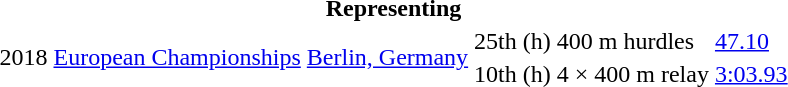<table>
<tr>
<th colspan="6">Representing </th>
</tr>
<tr>
<td rowspan=2>2018</td>
<td rowspan=2><a href='#'>European Championships</a></td>
<td rowspan=2><a href='#'>Berlin, Germany</a></td>
<td>25th (h)</td>
<td>400 m hurdles</td>
<td><a href='#'>47.10</a></td>
</tr>
<tr>
<td>10th (h)</td>
<td>4 × 400 m relay</td>
<td><a href='#'>3:03.93</a></td>
</tr>
</table>
